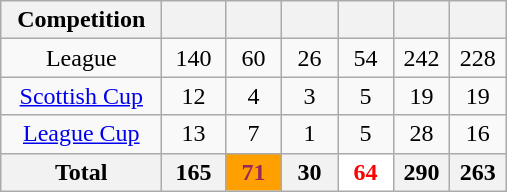<table class="wikitable" style="text-align:center">
<tr>
<th width=100>Competition</th>
<th width=35></th>
<th width=30></th>
<th width=30></th>
<th width=30></th>
<th width=30></th>
<th width=30></th>
</tr>
<tr>
<td>League</td>
<td>140</td>
<td>60</td>
<td>26</td>
<td>54</td>
<td>242</td>
<td>228</td>
</tr>
<tr>
<td><a href='#'>Scottish Cup</a></td>
<td>12</td>
<td>4</td>
<td>3</td>
<td>5</td>
<td>19</td>
<td>19</td>
</tr>
<tr>
<td><a href='#'>League Cup</a></td>
<td>13</td>
<td>7</td>
<td>1</td>
<td>5</td>
<td>28</td>
<td>16</td>
</tr>
<tr>
<th>Total</th>
<th>165</th>
<th style="text-align:center; color:#98285c; background:#ffa000;">71</th>
<th>30</th>
<th style="text-align:center; color:red; background:white;">64</th>
<th>290</th>
<th>263</th>
</tr>
</table>
